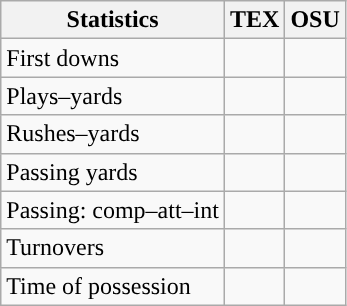<table class="wikitable" style="float:left">
<tr>
<th>Statistics</th>
<th>TEX</th>
<th>OSU</th>
</tr>
<tr>
<td>First downs</td>
<td></td>
<td></td>
</tr>
<tr>
<td>Plays–yards</td>
<td></td>
<td></td>
</tr>
<tr>
<td>Rushes–yards</td>
<td></td>
<td></td>
</tr>
<tr>
<td>Passing yards</td>
<td></td>
<td></td>
</tr>
<tr>
<td>Passing: comp–att–int</td>
<td></td>
<td></td>
</tr>
<tr>
<td>Turnovers</td>
<td></td>
<td></td>
</tr>
<tr>
<td>Time of possession</td>
<td></td>
<td></td>
</tr>
</table>
